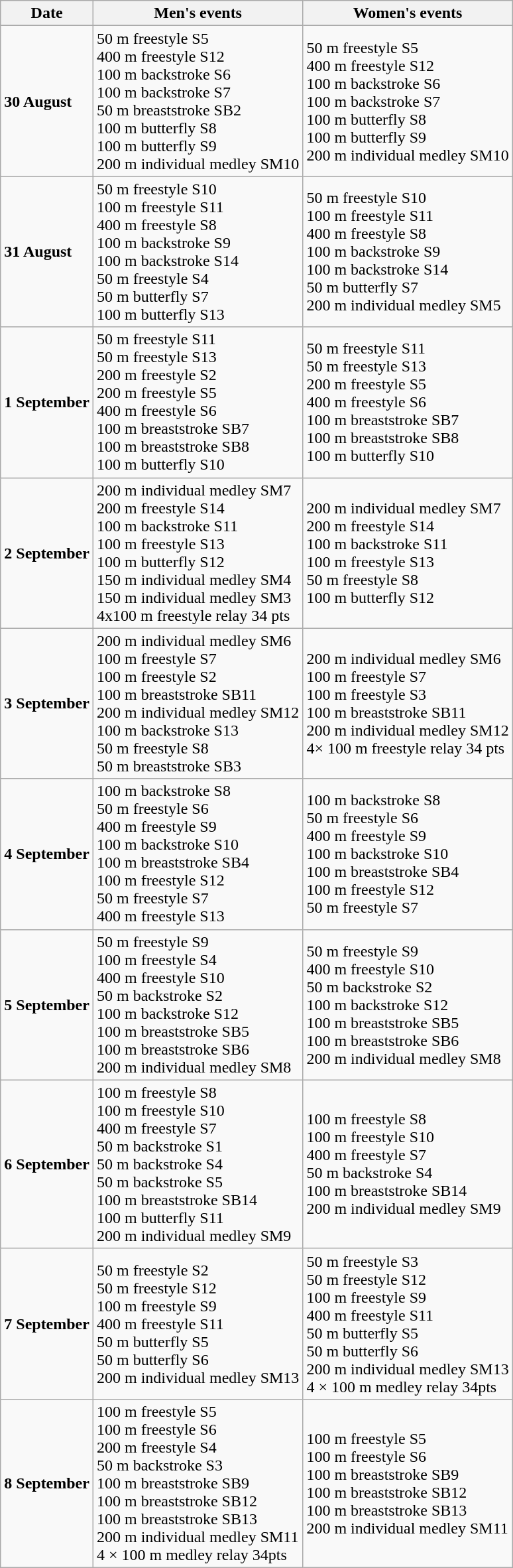<table class="wikitable">
<tr>
<th>Date</th>
<th>Men's events</th>
<th>Women's events</th>
</tr>
<tr>
<td><strong>30 August</strong></td>
<td>50 m freestyle S5 <br> 400 m freestyle S12 <br> 100 m backstroke S6 <br> 100 m backstroke S7 <br> 50 m breaststroke SB2 <br> 100 m butterfly S8 <br> 100 m butterfly S9 <br> 200 m individual medley SM10</td>
<td>50 m freestyle S5 <br> 400 m freestyle S12 <br> 100 m backstroke S6 <br> 100 m backstroke S7 <br> 100 m butterfly S8 <br> 100 m butterfly S9 <br> 200 m individual medley SM10</td>
</tr>
<tr>
<td><strong>31 August</strong></td>
<td>50 m freestyle S10 <br> 100 m freestyle S11 <br> 400 m freestyle S8 <br> 100 m backstroke S9 <br> 100 m backstroke S14 <br> 50 m freestyle S4 <br> 50 m butterfly S7 <br> 100 m butterfly S13</td>
<td>50 m freestyle S10 <br> 100 m freestyle S11 <br> 400 m freestyle S8 <br> 100 m backstroke S9 <br> 100 m backstroke S14 <br> 50 m butterfly S7 <br> 200 m individual medley SM5</td>
</tr>
<tr>
<td><strong>1 September</strong></td>
<td>50 m freestyle S11 <br> 50 m freestyle S13 <br> 200 m freestyle S2 <br> 200 m freestyle S5 <br> 400 m freestyle S6 <br> 100 m breaststroke SB7 <br> 100 m breaststroke SB8 <br> 100 m butterfly S10</td>
<td>50 m freestyle S11 <br> 50 m freestyle S13 <br> 200 m freestyle S5 <br> 400 m freestyle S6 <br> 100 m breaststroke SB7 <br> 100 m breaststroke SB8 <br> 100 m butterfly S10</td>
</tr>
<tr>
<td><strong>2 September</strong></td>
<td>200 m individual medley SM7 <br> 200 m freestyle S14 <br> 100 m backstroke S11 <br> 100 m freestyle S13 <br> 100 m butterfly S12 <br> 150 m individual medley SM4<br>150 m individual medley SM3<br>4x100 m freestyle relay 34 pts</td>
<td>200 m individual medley SM7<br>200 m freestyle S14<br>100 m backstroke S11<br>100 m freestyle S13<br>50 m freestyle S8<br>100 m butterfly S12</td>
</tr>
<tr>
<td><strong>3 September</strong></td>
<td>200 m individual medley SM6<br>100 m freestyle S7<br>100 m freestyle S2<br>100 m breaststroke SB11<br>200 m individual medley SM12<br>100 m backstroke S13<br>50 m freestyle S8<br>50 m breaststroke SB3</td>
<td>200 m individual medley SM6<br>100 m freestyle S7<br>100 m freestyle S3<br>100 m breaststroke SB11<br>200 m individual medley SM12<br>4× 100 m freestyle relay 34 pts</td>
</tr>
<tr>
<td><strong>4 September</strong></td>
<td>100 m backstroke S8<br>50 m freestyle S6<br>400 m freestyle S9<br>100 m backstroke S10<br>100 m breaststroke SB4<br>100 m freestyle S12<br>50 m freestyle S7<br>400 m freestyle S13</td>
<td>100 m backstroke S8<br>50 m freestyle S6<br>400 m freestyle S9<br>100 m backstroke S10<br>100 m breaststroke SB4<br>100 m freestyle S12<br>50 m freestyle S7</td>
</tr>
<tr>
<td><strong>5 September</strong></td>
<td>50 m freestyle S9 <br> 100 m freestyle S4 <br> 400 m freestyle S10 <br> 50 m backstroke S2 <br> 100 m backstroke S12 <br> 100 m breaststroke SB5 <br> 100 m breaststroke SB6 <br> 200 m individual medley SM8</td>
<td>50 m freestyle S9 <br> 400 m freestyle S10 <br> 50 m backstroke S2 <br>100 m backstroke S12 <br> 100 m breaststroke SB5 <br> 100 m breaststroke SB6 <br> 200 m individual medley SM8</td>
</tr>
<tr>
<td><strong>6 September</strong></td>
<td>100 m freestyle S8 <br> 100 m freestyle S10 <br> 400 m freestyle S7 <br> 50 m backstroke S1 <br> 50 m backstroke S4 <br> 50 m backstroke S5 <br> 100 m breaststroke SB14 <br> 100 m butterfly S11 <br> 200 m individual medley SM9</td>
<td>100 m freestyle S8 <br> 100 m freestyle S10 <br> 400 m freestyle S7 <br> 50 m backstroke S4 <br> 100 m breaststroke SB14 <br> 200 m individual medley SM9</td>
</tr>
<tr>
<td><strong>7 September</strong></td>
<td>50 m freestyle S2 <br> 50 m freestyle S12 <br> 100 m freestyle S9 <br> 400 m freestyle S11 <br> 50 m butterfly S5 <br> 50 m butterfly S6 <br> 200 m individual medley SM13</td>
<td>50 m freestyle S3 <br> 50 m freestyle S12 <br>100 m freestyle S9 <br> 400 m freestyle S11 <br> 50 m butterfly S5 <br> 50 m butterfly S6 <br> 200 m individual medley SM13 <br> 4 × 100 m medley relay 34pts</td>
</tr>
<tr>
<td><strong>8 September</strong></td>
<td>100 m freestyle S5 <br> 100 m freestyle S6 <br> 200 m freestyle S4 <br> 50 m backstroke S3 <br> 100 m breaststroke SB9 <br> 100 m breaststroke SB12 <br> 100 m breaststroke SB13 <br> 200 m individual medley SM11 <br> 4 × 100 m medley relay 34pts</td>
<td>100 m freestyle S5 <br> 100 m freestyle S6 <br> 100 m breaststroke SB9 <br> 100 m breaststroke SB12 <br> 100 m breaststroke SB13 <br> 200 m individual medley SM11</td>
</tr>
</table>
